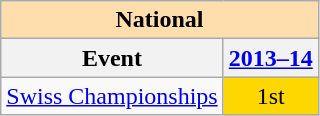<table class="wikitable" style="text-align:center">
<tr>
<th style="background-color: #ffdead; " colspan=2 align=center>National</th>
</tr>
<tr>
<th>Event</th>
<th><a href='#'>2013–14</a></th>
</tr>
<tr>
<td align=left><a href='#'>Swiss Championships</a></td>
<td bgcolor=gold>1st</td>
</tr>
</table>
